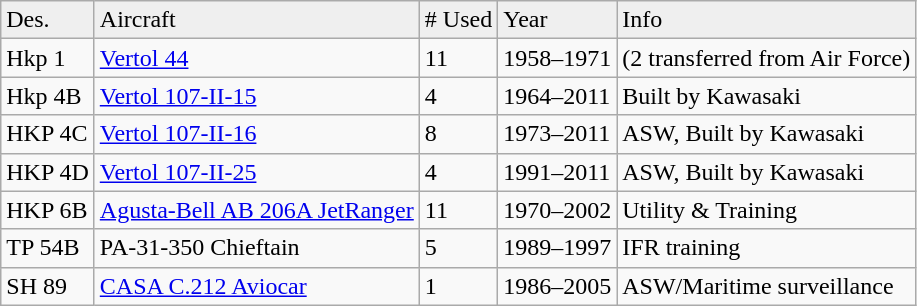<table class="wikitable sortable">
<tr style="background:#efefef;">
<td>Des.</td>
<td>Aircraft</td>
<td># Used</td>
<td>Year</td>
<td>Info</td>
</tr>
<tr>
<td>Hkp 1</td>
<td><a href='#'>Vertol 44</a></td>
<td>11</td>
<td>1958–1971</td>
<td>(2 transferred from Air Force)</td>
</tr>
<tr>
<td>Hkp 4B</td>
<td><a href='#'>Vertol 107-II-15</a></td>
<td>4</td>
<td>1964–2011</td>
<td>Built by Kawasaki</td>
</tr>
<tr>
<td>HKP 4C</td>
<td><a href='#'>Vertol 107-II-16</a></td>
<td>8</td>
<td>1973–2011</td>
<td>ASW, Built by Kawasaki</td>
</tr>
<tr>
<td>HKP 4D</td>
<td><a href='#'>Vertol 107-II-25</a></td>
<td>4</td>
<td>1991–2011</td>
<td>ASW, Built by Kawasaki</td>
</tr>
<tr>
<td>HKP 6B</td>
<td><a href='#'>Agusta-Bell AB 206A JetRanger</a></td>
<td>11</td>
<td>1970–2002</td>
<td>Utility & Training</td>
</tr>
<tr>
<td>TP 54B</td>
<td>PA-31-350 Chieftain</td>
<td>5</td>
<td>1989–1997</td>
<td>IFR training</td>
</tr>
<tr>
<td>SH 89</td>
<td><a href='#'>CASA C.212 Aviocar</a></td>
<td>1</td>
<td>1986–2005</td>
<td>ASW/Maritime surveillance</td>
</tr>
</table>
